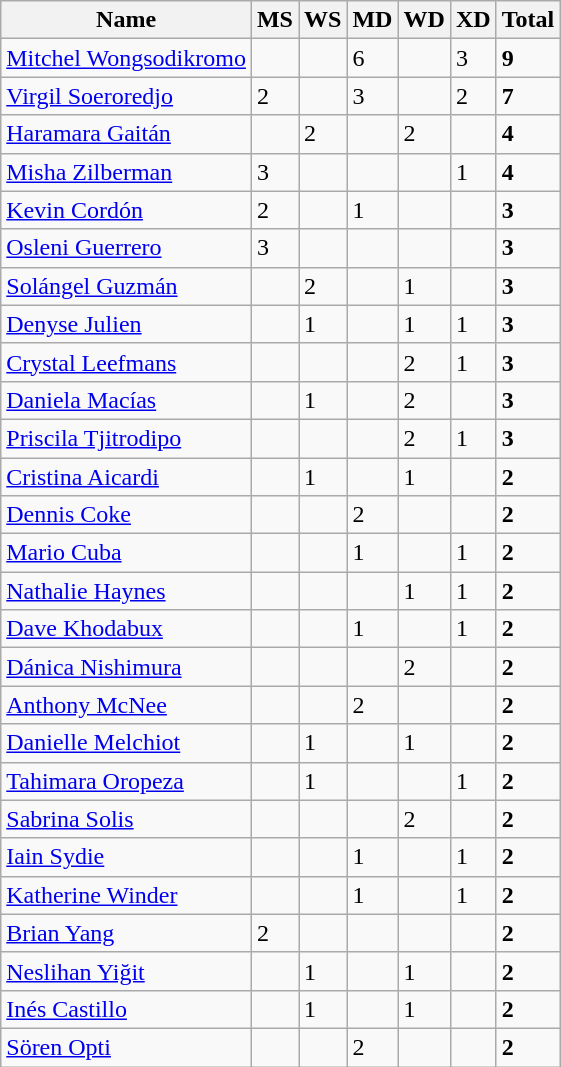<table class=wikitable>
<tr>
<th>Name</th>
<th>MS</th>
<th>WS</th>
<th>MD</th>
<th>WD</th>
<th>XD</th>
<th>Total</th>
</tr>
<tr>
<td> <a href='#'>Mitchel Wongsodikromo</a></td>
<td></td>
<td></td>
<td>6</td>
<td></td>
<td>3</td>
<td><strong>9</strong></td>
</tr>
<tr>
<td> <a href='#'>Virgil Soeroredjo</a></td>
<td>2</td>
<td></td>
<td>3</td>
<td></td>
<td>2</td>
<td><strong>7</strong></td>
</tr>
<tr>
<td> <a href='#'>Haramara Gaitán</a></td>
<td></td>
<td>2</td>
<td></td>
<td>2</td>
<td></td>
<td><strong>4</strong></td>
</tr>
<tr>
<td> <a href='#'>Misha Zilberman</a></td>
<td>3</td>
<td></td>
<td></td>
<td></td>
<td>1</td>
<td><strong>4</strong></td>
</tr>
<tr>
<td> <a href='#'>Kevin Cordón</a></td>
<td>2</td>
<td></td>
<td>1</td>
<td></td>
<td></td>
<td><strong>3</strong></td>
</tr>
<tr>
<td> <a href='#'>Osleni Guerrero</a></td>
<td>3</td>
<td></td>
<td></td>
<td></td>
<td></td>
<td><strong>3</strong></td>
</tr>
<tr>
<td> <a href='#'>Solángel Guzmán</a></td>
<td></td>
<td>2</td>
<td></td>
<td>1</td>
<td></td>
<td><strong>3</strong></td>
</tr>
<tr>
<td> <a href='#'>Denyse Julien</a></td>
<td></td>
<td>1</td>
<td></td>
<td>1</td>
<td>1</td>
<td><strong>3</strong></td>
</tr>
<tr>
<td> <a href='#'>Crystal Leefmans</a></td>
<td></td>
<td></td>
<td></td>
<td>2</td>
<td>1</td>
<td><strong>3</strong></td>
</tr>
<tr>
<td> <a href='#'>Daniela Macías</a></td>
<td></td>
<td>1</td>
<td></td>
<td>2</td>
<td></td>
<td><strong>3</strong></td>
</tr>
<tr>
<td> <a href='#'>Priscila Tjitrodipo</a></td>
<td></td>
<td></td>
<td></td>
<td>2</td>
<td>1</td>
<td><strong>3</strong></td>
</tr>
<tr>
<td> <a href='#'>Cristina Aicardi</a></td>
<td></td>
<td>1</td>
<td></td>
<td>1</td>
<td></td>
<td><strong>2</strong></td>
</tr>
<tr>
<td> <a href='#'>Dennis Coke</a></td>
<td></td>
<td></td>
<td>2</td>
<td></td>
<td></td>
<td><strong>2</strong></td>
</tr>
<tr>
<td> <a href='#'>Mario Cuba</a></td>
<td></td>
<td></td>
<td>1</td>
<td></td>
<td>1</td>
<td><strong>2</strong></td>
</tr>
<tr>
<td> <a href='#'>Nathalie Haynes</a></td>
<td></td>
<td></td>
<td></td>
<td>1</td>
<td>1</td>
<td><strong>2</strong></td>
</tr>
<tr>
<td> <a href='#'>Dave Khodabux</a></td>
<td></td>
<td></td>
<td>1</td>
<td></td>
<td>1</td>
<td><strong>2</strong></td>
</tr>
<tr>
<td> <a href='#'>Dánica Nishimura</a></td>
<td></td>
<td></td>
<td></td>
<td>2</td>
<td></td>
<td><strong>2</strong></td>
</tr>
<tr>
<td> <a href='#'>Anthony McNee</a></td>
<td></td>
<td></td>
<td>2</td>
<td></td>
<td></td>
<td><strong>2</strong></td>
</tr>
<tr>
<td> <a href='#'>Danielle Melchiot</a></td>
<td></td>
<td>1</td>
<td></td>
<td>1</td>
<td></td>
<td><strong>2</strong></td>
</tr>
<tr>
<td> <a href='#'>Tahimara Oropeza</a></td>
<td></td>
<td>1</td>
<td></td>
<td></td>
<td>1</td>
<td><strong>2</strong></td>
</tr>
<tr>
<td> <a href='#'>Sabrina Solis</a></td>
<td></td>
<td></td>
<td></td>
<td>2</td>
<td></td>
<td><strong>2</strong></td>
</tr>
<tr>
<td> <a href='#'>Iain Sydie</a></td>
<td></td>
<td></td>
<td>1</td>
<td></td>
<td>1</td>
<td><strong>2</strong></td>
</tr>
<tr>
<td> <a href='#'>Katherine Winder</a></td>
<td></td>
<td></td>
<td>1</td>
<td></td>
<td>1</td>
<td><strong>2</strong></td>
</tr>
<tr>
<td> <a href='#'>Brian Yang</a></td>
<td>2</td>
<td></td>
<td></td>
<td></td>
<td></td>
<td><strong>2</strong></td>
</tr>
<tr>
<td> <a href='#'>Neslihan Yiğit</a></td>
<td></td>
<td>1</td>
<td></td>
<td>1</td>
<td></td>
<td><strong>2</strong></td>
</tr>
<tr>
<td> <a href='#'>Inés Castillo</a></td>
<td></td>
<td>1</td>
<td></td>
<td>1</td>
<td></td>
<td><strong>2</strong></td>
</tr>
<tr>
<td> <a href='#'>Sören Opti</a></td>
<td></td>
<td></td>
<td>2</td>
<td></td>
<td></td>
<td><strong>2</strong></td>
</tr>
</table>
